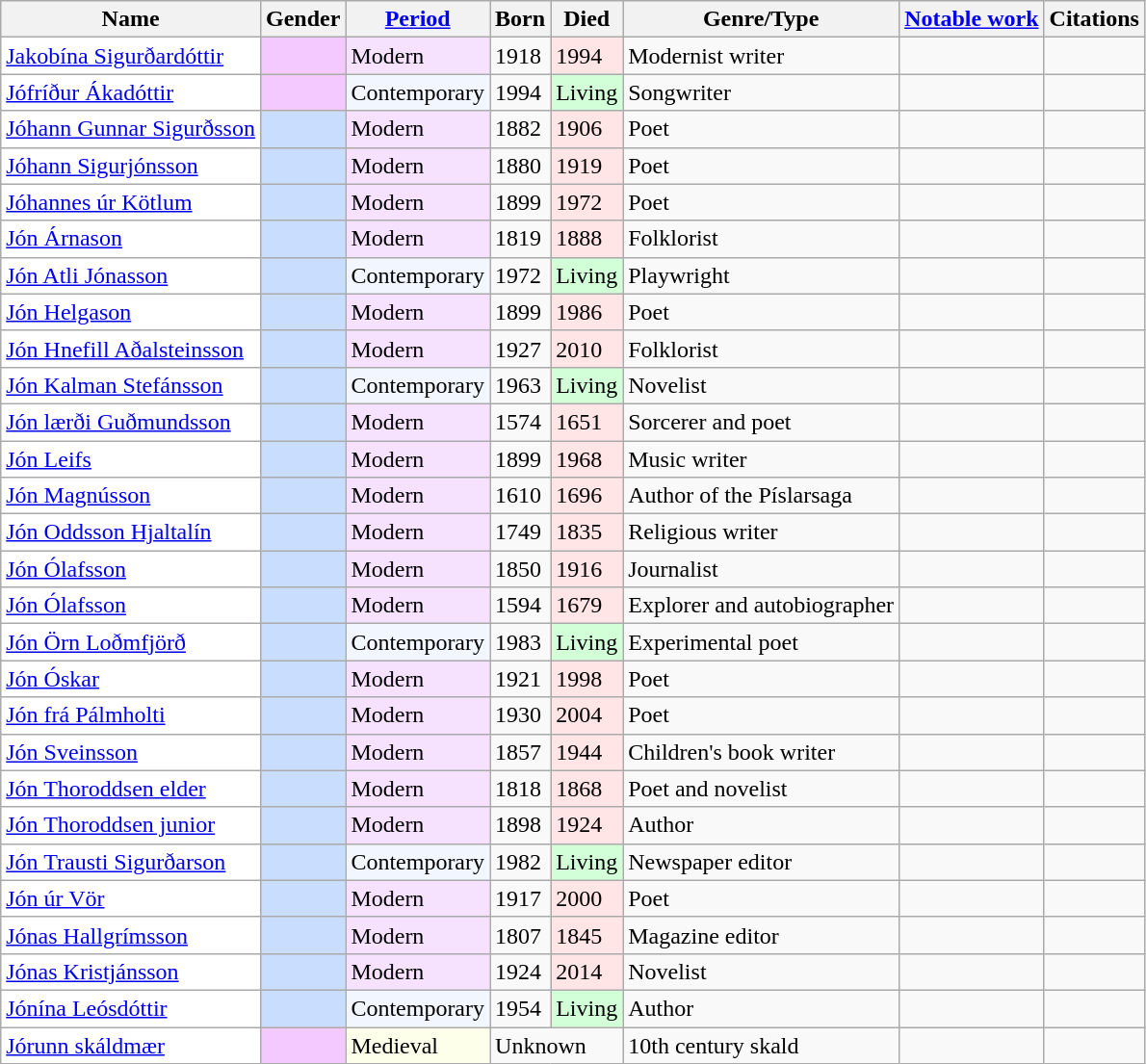<table class="wikitable sortable sort-under" summary="The first column lists the names, starting with given name, then surname. The next column gives the gender. The next three columns give details on when the individual lived, then the specialisation of the individual, with a notable work and citations following.">
<tr>
<th scope="col">Name</th>
<th scope="col">Gender</th>
<th scope="col" class="unsortable"><a href='#'>Period</a></th>
<th scope="col">Born</th>
<th scope="col">Died</th>
<th scope="col" class="unsortable" abbr="type">Genre/Type</th>
<th class="unsortable" scope="col"><a href='#'>Notable work</a></th>
<th scope="col" class="unsortable">Citations</th>
</tr>
<tr>
<td style="background:white"><a href='#'>Jakobína Sigurðardóttir</a></td>
<td style="background:#f3c9ff"></td>
<td style="background:#f6e2ff">Modern</td>
<td>1918</td>
<td style="background:#ffe5e5">1994</td>
<td>Modernist writer</td>
<td></td>
<td></td>
</tr>
<tr>
<td style="background:white"><a href='#'>Jófríður Ákadóttir</a></td>
<td style="background:#f3c9ff"></td>
<td style="background:#f2f7ff">Contemporary</td>
<td>1994</td>
<td style="background:#d3ffd8">Living</td>
<td>Songwriter</td>
<td></td>
<td></td>
</tr>
<tr>
<td style="background:white"><a href='#'>Jóhann Gunnar Sigurðsson</a></td>
<td style="background:#c9ddff"></td>
<td style="background:#f6e2ff">Modern</td>
<td>1882</td>
<td style="background:#ffe5e5">1906</td>
<td>Poet</td>
<td></td>
<td></td>
</tr>
<tr>
<td style="background:white"><a href='#'>Jóhann Sigurjónsson</a></td>
<td style="background:#c9ddff"></td>
<td style="background:#f6e2ff">Modern</td>
<td>1880</td>
<td style="background:#ffe5e5">1919</td>
<td>Poet</td>
<td></td>
<td></td>
</tr>
<tr>
<td style="background:white"><a href='#'>Jóhannes úr Kötlum</a></td>
<td style="background:#c9ddff"></td>
<td style="background:#f6e2ff">Modern</td>
<td>1899</td>
<td style="background:#ffe5e5">1972</td>
<td>Poet</td>
<td></td>
<td></td>
</tr>
<tr>
<td style="background:white"><a href='#'>Jón Árnason</a></td>
<td style="background:#c9ddff"></td>
<td style="background:#f6e2ff">Modern</td>
<td>1819</td>
<td style="background:#ffe5e5">1888</td>
<td>Folklorist</td>
<td></td>
<td></td>
</tr>
<tr>
<td style="background:white"><a href='#'>Jón Atli Jónasson</a></td>
<td style="background:#c9ddff"></td>
<td style="background:#f2f7ff">Contemporary</td>
<td>1972</td>
<td style="background:#d3ffd8">Living</td>
<td>Playwright</td>
<td></td>
<td></td>
</tr>
<tr>
<td style="background:white"><a href='#'>Jón Helgason</a></td>
<td style="background:#c9ddff"></td>
<td style="background:#f6e2ff">Modern</td>
<td>1899</td>
<td style="background:#ffe5e5">1986</td>
<td>Poet</td>
<td></td>
<td></td>
</tr>
<tr>
<td style="background:white"><a href='#'>Jón Hnefill Aðalsteinsson</a></td>
<td style="background:#c9ddff"></td>
<td style="background:#f6e2ff">Modern</td>
<td>1927</td>
<td style="background:#ffe5e5">2010</td>
<td>Folklorist</td>
<td></td>
<td></td>
</tr>
<tr>
<td style="background:white"><a href='#'>Jón Kalman Stefánsson</a></td>
<td style="background:#c9ddff"></td>
<td style="background:#f2f7ff">Contemporary</td>
<td>1963</td>
<td style="background:#d3ffd8">Living</td>
<td>Novelist</td>
<td></td>
<td></td>
</tr>
<tr>
<td style="background:white"><a href='#'>Jón lærði Guðmundsson</a></td>
<td style="background:#c9ddff"></td>
<td style="background:#f6e2ff">Modern</td>
<td>1574</td>
<td style="background:#ffe5e5">1651</td>
<td>Sorcerer and poet</td>
<td></td>
<td></td>
</tr>
<tr>
<td style="background:white"><a href='#'>Jón Leifs</a></td>
<td style="background:#c9ddff"></td>
<td style="background:#f6e2ff">Modern</td>
<td>1899</td>
<td style="background:#ffe5e5">1968</td>
<td>Music writer</td>
<td></td>
<td></td>
</tr>
<tr>
<td style="background:white"><a href='#'>Jón Magnússon</a></td>
<td style="background:#c9ddff"></td>
<td style="background:#f6e2ff">Modern</td>
<td>1610</td>
<td style="background:#ffe5e5">1696</td>
<td>Author of the Píslarsaga</td>
<td></td>
<td></td>
</tr>
<tr>
<td style="background:white"><a href='#'>Jón Oddsson Hjaltalín</a></td>
<td style="background:#c9ddff"></td>
<td style="background:#f6e2ff">Modern</td>
<td>1749</td>
<td style="background:#ffe5e5">1835</td>
<td>Religious writer</td>
<td></td>
<td></td>
</tr>
<tr>
<td style="background:white"><a href='#'>Jón Ólafsson</a></td>
<td style="background:#c9ddff"></td>
<td style="background:#f6e2ff">Modern</td>
<td>1850</td>
<td style="background:#ffe5e5">1916</td>
<td>Journalist</td>
<td></td>
<td></td>
</tr>
<tr>
<td style="background:white"><a href='#'>Jón Ólafsson</a></td>
<td style="background:#c9ddff"></td>
<td style="background:#f6e2ff">Modern</td>
<td>1594</td>
<td style="background:#ffe5e5">1679</td>
<td>Explorer and autobiographer</td>
<td></td>
<td></td>
</tr>
<tr>
<td style="background:white"><a href='#'>Jón Örn Loðmfjörð</a></td>
<td style="background:#c9ddff"></td>
<td style="background:#f2f7ff">Contemporary</td>
<td>1983</td>
<td style="background:#d3ffd8">Living</td>
<td>Experimental poet</td>
<td></td>
<td></td>
</tr>
<tr>
<td style="background:white"><a href='#'>Jón Óskar</a></td>
<td style="background:#c9ddff"></td>
<td style="background:#f6e2ff">Modern</td>
<td>1921</td>
<td style="background:#ffe5e5">1998</td>
<td>Poet</td>
<td></td>
<td></td>
</tr>
<tr>
<td style="background:white"><a href='#'>Jón frá Pálmholti</a></td>
<td style="background:#c9ddff"></td>
<td style="background:#f6e2ff">Modern</td>
<td>1930</td>
<td style="background:#ffe5e5">2004</td>
<td>Poet</td>
<td></td>
<td></td>
</tr>
<tr>
<td style="background:white"><a href='#'>Jón Sveinsson</a></td>
<td style="background:#c9ddff"></td>
<td style="background:#f6e2ff">Modern</td>
<td>1857</td>
<td style="background:#ffe5e5">1944</td>
<td>Children's book writer</td>
<td></td>
<td></td>
</tr>
<tr>
<td style="background:white"><a href='#'>Jón Thoroddsen elder</a></td>
<td style="background:#c9ddff"></td>
<td style="background:#f6e2ff">Modern</td>
<td>1818</td>
<td style="background:#ffe5e5">1868</td>
<td>Poet and novelist</td>
<td></td>
<td></td>
</tr>
<tr>
<td style="background:white"><a href='#'>Jón Thoroddsen junior</a></td>
<td style="background:#c9ddff"></td>
<td style="background:#f6e2ff">Modern</td>
<td>1898</td>
<td style="background:#ffe5e5">1924</td>
<td>Author</td>
<td></td>
<td></td>
</tr>
<tr>
<td style="background:white"><a href='#'>Jón Trausti Sigurðarson</a></td>
<td style="background:#c9ddff"></td>
<td style="background:#f2f7ff">Contemporary</td>
<td>1982</td>
<td style="background:#d3ffd8">Living</td>
<td>Newspaper editor</td>
<td></td>
<td></td>
</tr>
<tr>
<td style="background:white"><a href='#'>Jón úr Vör</a></td>
<td style="background:#c9ddff"></td>
<td style="background:#f6e2ff">Modern</td>
<td>1917</td>
<td style="background:#ffe5e5">2000</td>
<td>Poet</td>
<td></td>
<td></td>
</tr>
<tr>
<td style="background:white"><a href='#'>Jónas Hallgrímsson</a></td>
<td style="background:#c9ddff"></td>
<td style="background:#f6e2ff">Modern</td>
<td>1807</td>
<td style="background:#ffe5e5">1845</td>
<td>Magazine editor</td>
<td></td>
<td></td>
</tr>
<tr>
<td style="background:white"><a href='#'>Jónas Kristjánsson</a></td>
<td style="background:#c9ddff"></td>
<td style="background:#f6e2ff">Modern</td>
<td>1924</td>
<td style="background:#ffe5e5">2014</td>
<td>Novelist</td>
<td></td>
<td></td>
</tr>
<tr>
<td style="background:white"><a href='#'>Jónína Leósdóttir</a></td>
<td style="background:#c9ddff"></td>
<td style="background:#f2f7ff">Contemporary</td>
<td>1954</td>
<td style="background:#d3ffd8">Living</td>
<td>Author</td>
<td></td>
<td></td>
</tr>
<tr>
<td style="background:white"><a href='#'>Jórunn skáldmær</a></td>
<td style="background:#f3c9ff"></td>
<td style="background:#fdffea">Medieval</td>
<td colspan="2">Unknown</td>
<td>10th century skald</td>
<td></td>
<td></td>
</tr>
</table>
